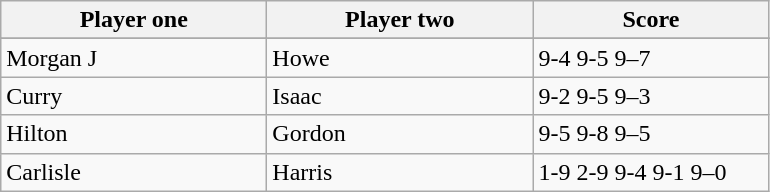<table class="wikitable">
<tr>
<th width=170>Player one</th>
<th width=170>Player two</th>
<th width=150>Score</th>
</tr>
<tr>
</tr>
<tr>
<td> Morgan J</td>
<td> Howe</td>
<td>9-4 9-5 9–7</td>
</tr>
<tr>
<td> Curry</td>
<td> Isaac</td>
<td>9-2 9-5 9–3</td>
</tr>
<tr>
<td> Hilton</td>
<td> Gordon</td>
<td>9-5 9-8 9–5</td>
</tr>
<tr>
<td> Carlisle</td>
<td> Harris</td>
<td>1-9 2-9 9-4 9-1 9–0</td>
</tr>
</table>
